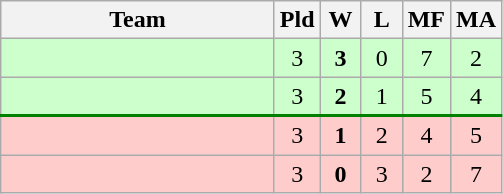<table class=wikitable style="text-align:center">
<tr>
<th width=175>Team</th>
<th width=20>Pld</th>
<th width=20>W</th>
<th width=20>L</th>
<th width=20>MF</th>
<th width=20>MA</th>
</tr>
<tr bgcolor=ccffcc>
<td style="text-align:left"></td>
<td>3</td>
<td><strong>3</strong></td>
<td>0</td>
<td>7</td>
<td>2</td>
</tr>
<tr bgcolor=ccffcc style="border-bottom:2px solid green;">
<td style="text-align:left"></td>
<td>3</td>
<td><strong>2</strong></td>
<td>1</td>
<td>5</td>
<td>4</td>
</tr>
<tr bgcolor=ffcccc>
<td style="text-align:left"></td>
<td>3</td>
<td><strong>1</strong></td>
<td>2</td>
<td>4</td>
<td>5</td>
</tr>
<tr bgcolor=ffcccc>
<td style="text-align:left"></td>
<td>3</td>
<td><strong>0</strong></td>
<td>3</td>
<td>2</td>
<td>7</td>
</tr>
</table>
